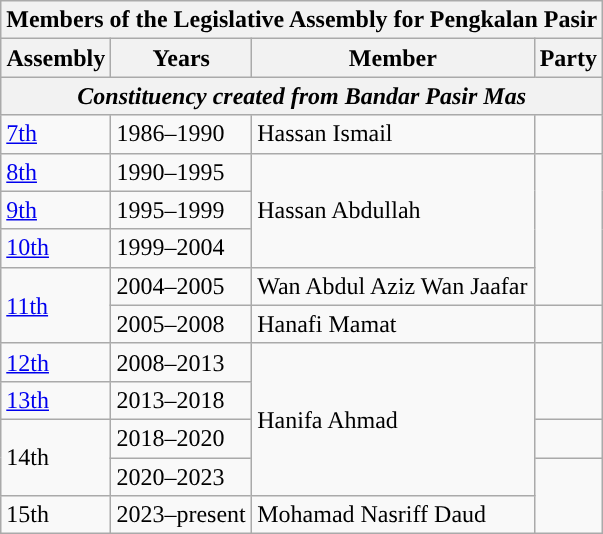<table class=wikitable>
<tr>
<th colspan=4>Members of the Legislative Assembly for Pengkalan Pasir</th>
</tr>
<tr>
<th>Assembly</th>
<th>Years</th>
<th>Member</th>
<th>Party</th>
</tr>
<tr>
<th colspan=4 align=center><em>Constituency created from Bandar Pasir Mas</em></th>
</tr>
<tr>
<td><a href='#'>7th</a></td>
<td>1986–1990</td>
<td>Hassan Ismail</td>
<td></td>
</tr>
<tr>
<td><a href='#'>8th</a></td>
<td>1990–1995</td>
<td rowspan=3>Hassan Abdullah</td>
<td rowspan=4></td>
</tr>
<tr>
<td><a href='#'>9th</a></td>
<td>1995–1999</td>
</tr>
<tr>
<td><a href='#'>10th</a></td>
<td>1999–2004</td>
</tr>
<tr>
<td rowspan=2><a href='#'>11th</a></td>
<td>2004–2005</td>
<td>Wan Abdul Aziz Wan Jaafar</td>
</tr>
<tr>
<td>2005–2008</td>
<td>Hanafi Mamat</td>
<td></td>
</tr>
<tr>
<td><a href='#'>12th</a></td>
<td>2008–2013</td>
<td rowspan="4">Hanifa Ahmad</td>
<td rowspan="2"></td>
</tr>
<tr>
<td><a href='#'>13th</a></td>
<td>2013–2018</td>
</tr>
<tr>
<td rowspan="2">14th</td>
<td>2018–2020</td>
<td></td>
</tr>
<tr>
<td>2020–2023</td>
<td rowspan=2></td>
</tr>
<tr>
<td>15th</td>
<td>2023–present</td>
<td>Mohamad Nasriff Daud</td>
</tr>
</table>
